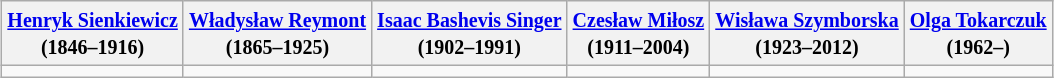<table class="wikitable" style="text-align:center; margin-left: auto; margin-right: auto; border: none;">
<tr>
<th align=center><small><a href='#'>Henryk Sienkiewicz</a><br>(1846–1916)</small></th>
<th align=center><small><a href='#'>Władysław Reymont</a><br>(1865–1925)</small></th>
<th align=center><small><a href='#'>Isaac Bashevis Singer</a><br>(1902–1991)</small></th>
<th align=center><small><a href='#'>Czesław Miłosz</a><br>(1911–2004)</small></th>
<th align=center><small><a href='#'>Wisława Szymborska</a><br>(1923–2012)</small></th>
<th align=center><small><a href='#'>Olga Tokarczuk</a><br>(1962–)</small></th>
</tr>
<tr>
<td></td>
<td></td>
<td></td>
<td></td>
<td></td>
<td></td>
</tr>
</table>
